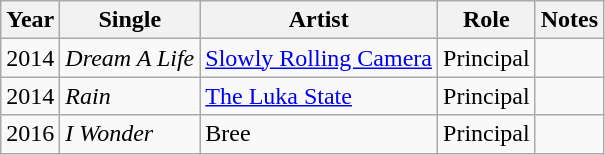<table class="wikitable sortable">
<tr>
<th>Year</th>
<th>Single</th>
<th>Artist</th>
<th>Role</th>
<th>Notes</th>
</tr>
<tr>
<td>2014</td>
<td><em>Dream A Life</em></td>
<td><a href='#'>Slowly Rolling Camera</a></td>
<td>Principal</td>
<td></td>
</tr>
<tr>
<td>2014</td>
<td><em>Rain</em></td>
<td><a href='#'>The Luka State</a></td>
<td>Principal</td>
<td></td>
</tr>
<tr>
<td>2016</td>
<td><em>I Wonder</em></td>
<td>Bree</td>
<td>Principal</td>
<td></td>
</tr>
</table>
